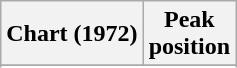<table class="wikitable sortable plainrowheaders" style="text-align:center">
<tr>
<th scope="col">Chart (1972)</th>
<th scope="col">Peak<br> position</th>
</tr>
<tr>
</tr>
<tr>
</tr>
<tr>
</tr>
</table>
